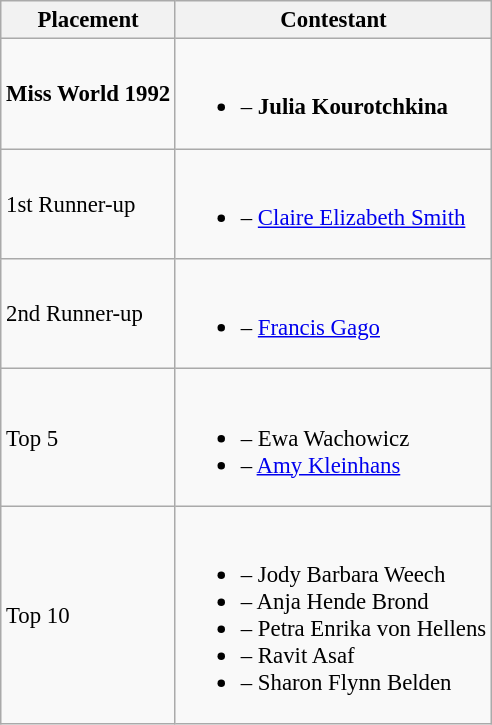<table class="wikitable sortable" style="font-size:95%;">
<tr>
<th>Placement</th>
<th>Contestant</th>
</tr>
<tr>
<td><strong>Miss World 1992</strong></td>
<td><br><ul><li><strong></strong> – <strong>Julia Kourotchkina</strong></li></ul></td>
</tr>
<tr>
<td>1st Runner-up</td>
<td><br><ul><li> – <a href='#'>Claire Elizabeth Smith</a></li></ul></td>
</tr>
<tr>
<td>2nd Runner-up</td>
<td><br><ul><li> – <a href='#'>Francis Gago</a></li></ul></td>
</tr>
<tr>
<td>Top 5</td>
<td><br><ul><li> – Ewa Wachowicz</li><li> – <a href='#'>Amy Kleinhans</a></li></ul></td>
</tr>
<tr>
<td>Top 10</td>
<td><br><ul><li> – Jody Barbara Weech</li><li> – Anja Hende Brond</li><li> – Petra Enrika von Hellens</li><li> – Ravit Asaf</li><li> – Sharon Flynn Belden</li></ul></td>
</tr>
</table>
